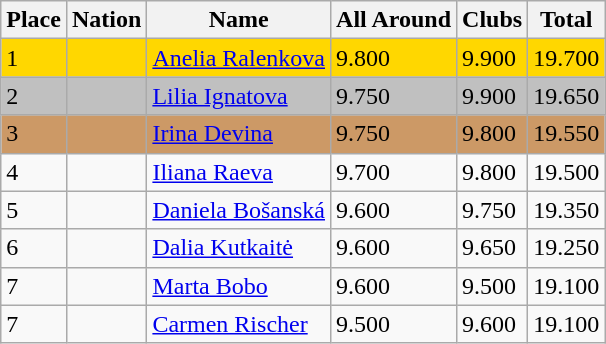<table class="wikitable">
<tr>
<th>Place</th>
<th>Nation</th>
<th>Name</th>
<th>All Around</th>
<th>Clubs</th>
<th>Total</th>
</tr>
<tr bgcolor=gold>
<td>1</td>
<td></td>
<td><a href='#'>Anelia Ralenkova</a></td>
<td>9.800</td>
<td>9.900</td>
<td>19.700</td>
</tr>
<tr bgcolor=silver>
<td>2</td>
<td></td>
<td><a href='#'>Lilia Ignatova</a></td>
<td>9.750</td>
<td>9.900</td>
<td>19.650</td>
</tr>
<tr bgcolor=cc9966>
<td>3</td>
<td></td>
<td><a href='#'>Irina Devina</a></td>
<td>9.750</td>
<td>9.800</td>
<td>19.550</td>
</tr>
<tr>
<td>4</td>
<td></td>
<td><a href='#'>Iliana Raeva</a></td>
<td>9.700</td>
<td>9.800</td>
<td>19.500</td>
</tr>
<tr>
<td>5</td>
<td></td>
<td><a href='#'>Daniela Bošanská</a></td>
<td>9.600</td>
<td>9.750</td>
<td>19.350</td>
</tr>
<tr>
<td>6</td>
<td></td>
<td><a href='#'>Dalia Kutkaitė</a></td>
<td>9.600</td>
<td>9.650</td>
<td>19.250</td>
</tr>
<tr>
<td>7</td>
<td></td>
<td><a href='#'>Marta Bobo</a></td>
<td>9.600</td>
<td>9.500</td>
<td>19.100</td>
</tr>
<tr>
<td>7</td>
<td></td>
<td><a href='#'>Carmen Rischer</a></td>
<td>9.500</td>
<td>9.600</td>
<td>19.100</td>
</tr>
</table>
